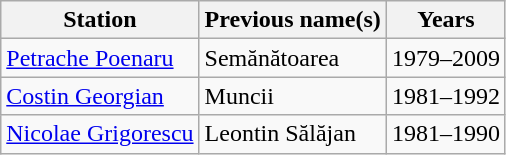<table class="wikitable" style="border-collapse: collapse; text-align: left;">
<tr>
<th>Station</th>
<th>Previous name(s)</th>
<th>Years</th>
</tr>
<tr>
<td style="text-align: left;"><a href='#'>Petrache Poenaru</a></td>
<td>Semănătoarea</td>
<td>1979–2009</td>
</tr>
<tr>
<td style="text-align: left;"><a href='#'>Costin Georgian</a></td>
<td>Muncii</td>
<td>1981–1992</td>
</tr>
<tr>
<td><a href='#'>Nicolae Grigorescu</a></td>
<td>Leontin Sălăjan</td>
<td>1981–1990</td>
</tr>
</table>
